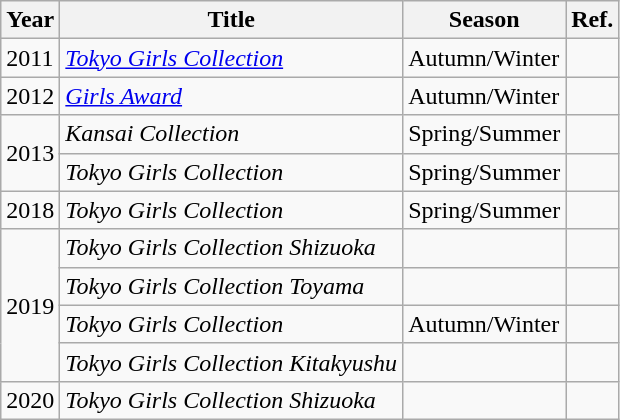<table class="wikitable">
<tr>
<th>Year</th>
<th>Title</th>
<th>Season</th>
<th>Ref.</th>
</tr>
<tr>
<td>2011</td>
<td><em><a href='#'>Tokyo Girls Collection</a></em></td>
<td>Autumn/Winter</td>
<td></td>
</tr>
<tr>
<td>2012</td>
<td><em><a href='#'>Girls Award</a></em></td>
<td>Autumn/Winter</td>
<td></td>
</tr>
<tr>
<td rowspan="2">2013</td>
<td><em>Kansai Collection</em></td>
<td>Spring/Summer</td>
<td></td>
</tr>
<tr>
<td><em>Tokyo Girls Collection</em></td>
<td>Spring/Summer</td>
<td></td>
</tr>
<tr>
<td>2018</td>
<td><em>Tokyo Girls Collection</em></td>
<td>Spring/Summer</td>
<td></td>
</tr>
<tr>
<td rowspan="4">2019</td>
<td><em>Tokyo Girls Collection Shizuoka</em></td>
<td></td>
<td></td>
</tr>
<tr>
<td><em>Tokyo Girls Collection Toyama</em></td>
<td></td>
<td></td>
</tr>
<tr>
<td><em>Tokyo Girls Collection</em></td>
<td>Autumn/Winter</td>
<td></td>
</tr>
<tr>
<td><em>Tokyo Girls Collection Kitakyushu</em></td>
<td></td>
<td></td>
</tr>
<tr>
<td>2020</td>
<td><em>Tokyo Girls Collection Shizuoka</em></td>
<td></td>
<td></td>
</tr>
</table>
